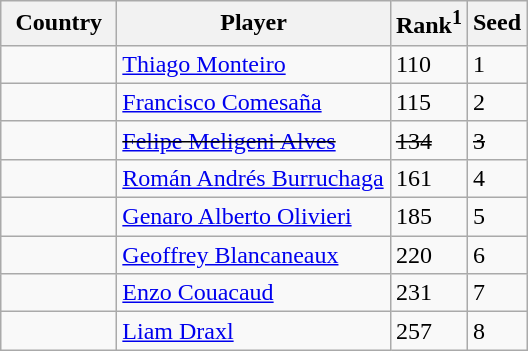<table class="sortable wikitable">
<tr>
<th width="70">Country</th>
<th width="175">Player</th>
<th>Rank<sup>1</sup></th>
<th>Seed</th>
</tr>
<tr>
<td></td>
<td><a href='#'>Thiago Monteiro</a></td>
<td>110</td>
<td>1</td>
</tr>
<tr>
<td></td>
<td><a href='#'>Francisco Comesaña</a></td>
<td>115</td>
<td>2</td>
</tr>
<tr>
<td><s></s></td>
<td><s><a href='#'>Felipe Meligeni Alves</a></s></td>
<td><s>134</s></td>
<td><s>3</s></td>
</tr>
<tr>
<td></td>
<td><a href='#'>Román Andrés Burruchaga</a></td>
<td>161</td>
<td>4</td>
</tr>
<tr>
<td></td>
<td><a href='#'>Genaro Alberto Olivieri</a></td>
<td>185</td>
<td>5</td>
</tr>
<tr>
<td></td>
<td><a href='#'>Geoffrey Blancaneaux</a></td>
<td>220</td>
<td>6</td>
</tr>
<tr>
<td></td>
<td><a href='#'>Enzo Couacaud</a></td>
<td>231</td>
<td>7</td>
</tr>
<tr>
<td></td>
<td><a href='#'>Liam Draxl</a></td>
<td>257</td>
<td>8</td>
</tr>
</table>
